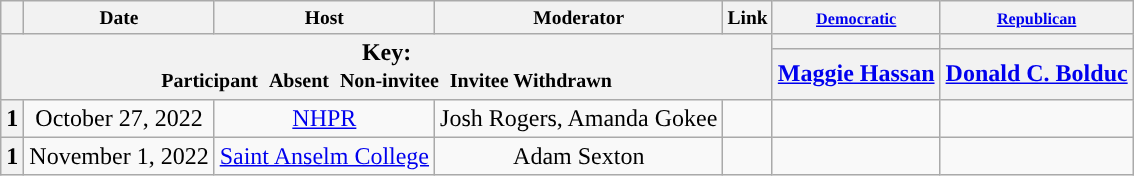<table class="wikitable" style="text-align:center;">
<tr style="font-size:small;">
<th scope="col"></th>
<th scope="col">Date</th>
<th scope="col">Host</th>
<th scope="col">Moderator</th>
<th scope="col">Link</th>
<th scope="col"><small><a href='#'>Democratic</a></small></th>
<th scope="col"><small><a href='#'>Republican</a></small></th>
</tr>
<tr>
<th colspan="5" rowspan="2">Key:<br> <small>Participant </small>  <small>Absent </small>  <small>Non-invitee </small>  <small>Invitee  Withdrawn</small></th>
<th scope="col" style="background:"></th>
<th scope="col" style="background:"></th>
</tr>
<tr>
<th scope="col"><a href='#'>Maggie Hassan</a></th>
<th scope="col"><a href='#'>Donald C. Bolduc</a></th>
</tr>
<tr>
<th scope="row">1</th>
<td style="white-space:nowrap;">October 27, 2022</td>
<td style="white-space:nowrap;"><a href='#'>NHPR</a></td>
<td style="white-space:nowrap;">Josh Rogers, Amanda Gokee</td>
<td style="white-space:nowrap;"></td>
<td></td>
<td></td>
</tr>
<tr>
<th scope="row">1</th>
<td style="white-space:nowrap;">November 1, 2022</td>
<td style="white-space:nowrap;"><a href='#'>Saint Anselm College</a></td>
<td style="white-space:nowrap;">Adam Sexton</td>
<td style="white-space:nowrap;"></td>
<td></td>
<td></td>
</tr>
</table>
